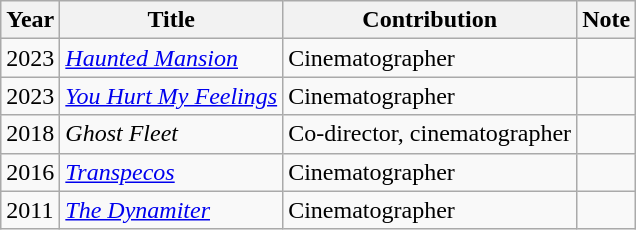<table class="wikitable sortable">
<tr>
<th>Year</th>
<th>Title</th>
<th>Contribution</th>
<th>Note</th>
</tr>
<tr>
<td>2023</td>
<td><em><a href='#'>Haunted Mansion</a></em></td>
<td>Cinematographer</td>
<td></td>
</tr>
<tr>
<td>2023</td>
<td><em><a href='#'>You Hurt My Feelings</a></em></td>
<td>Cinematographer</td>
<td></td>
</tr>
<tr>
<td>2018</td>
<td><em>Ghost Fleet</em></td>
<td>Co-director, cinematographer</td>
<td></td>
</tr>
<tr>
<td>2016</td>
<td><em><a href='#'>Transpecos</a></em></td>
<td>Cinematographer</td>
<td></td>
</tr>
<tr>
<td>2011</td>
<td><em><a href='#'>The Dynamiter</a></em></td>
<td>Cinematographer</td>
<td></td>
</tr>
</table>
